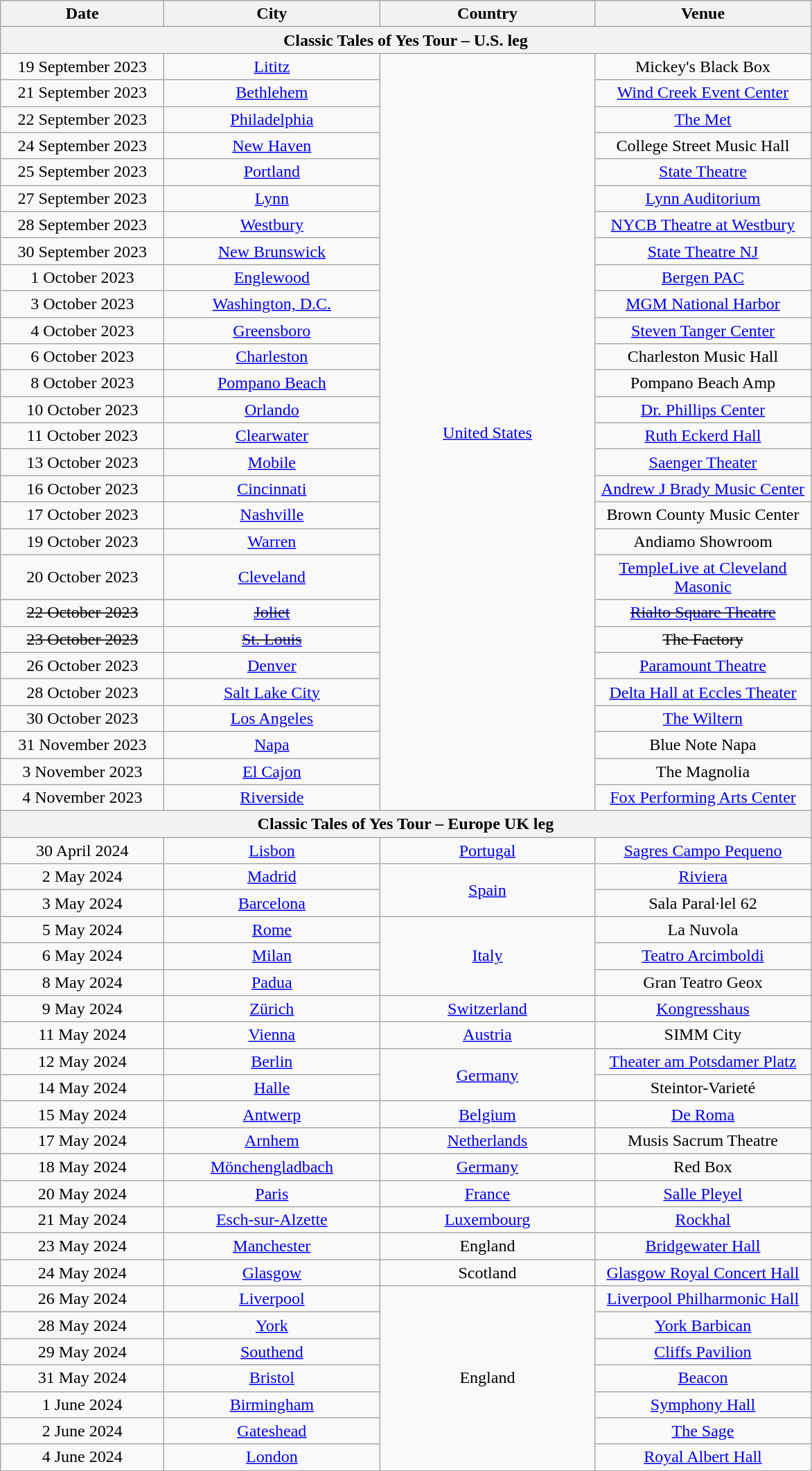<table class="wikitable" style="text-align:center;">
<tr>
<th style="width:150px;">Date</th>
<th style="width:200px;">City</th>
<th style="width:200px;">Country</th>
<th style="width:200px;">Venue</th>
</tr>
<tr>
<th colspan="4">Classic Tales of Yes Tour – U.S. leg</th>
</tr>
<tr>
<td>19 September 2023</td>
<td><a href='#'>Lititz</a></td>
<td rowspan="28"><a href='#'>United States</a></td>
<td>Mickey's Black Box</td>
</tr>
<tr>
<td>21 September 2023</td>
<td><a href='#'>Bethlehem</a></td>
<td><a href='#'>Wind Creek Event Center</a></td>
</tr>
<tr>
<td>22 September 2023</td>
<td><a href='#'>Philadelphia</a></td>
<td><a href='#'>The Met</a></td>
</tr>
<tr>
<td>24 September 2023</td>
<td><a href='#'>New Haven</a></td>
<td>College Street Music Hall</td>
</tr>
<tr>
<td>25 September 2023</td>
<td><a href='#'>Portland</a></td>
<td><a href='#'>State Theatre</a></td>
</tr>
<tr>
<td>27 September 2023</td>
<td><a href='#'>Lynn</a></td>
<td><a href='#'>Lynn Auditorium</a></td>
</tr>
<tr>
<td>28 September 2023</td>
<td><a href='#'>Westbury</a></td>
<td><a href='#'>NYCB Theatre at Westbury</a></td>
</tr>
<tr>
<td>30 September 2023</td>
<td><a href='#'>New Brunswick</a></td>
<td><a href='#'>State Theatre NJ</a></td>
</tr>
<tr>
<td>1 October 2023</td>
<td><a href='#'>Englewood</a></td>
<td><a href='#'>Bergen PAC</a></td>
</tr>
<tr>
<td>3 October 2023</td>
<td><a href='#'>Washington, D.C.</a></td>
<td><a href='#'>MGM National Harbor</a></td>
</tr>
<tr>
<td>4 October 2023</td>
<td><a href='#'>Greensboro</a></td>
<td><a href='#'>Steven Tanger Center</a></td>
</tr>
<tr>
<td>6 October 2023</td>
<td><a href='#'>Charleston</a></td>
<td>Charleston Music Hall</td>
</tr>
<tr>
<td>8 October 2023</td>
<td><a href='#'>Pompano Beach</a></td>
<td>Pompano Beach Amp</td>
</tr>
<tr>
<td>10 October 2023</td>
<td><a href='#'>Orlando</a></td>
<td><a href='#'>Dr. Phillips Center</a></td>
</tr>
<tr>
<td>11 October 2023</td>
<td><a href='#'>Clearwater</a></td>
<td><a href='#'>Ruth Eckerd Hall</a></td>
</tr>
<tr>
<td>13 October 2023</td>
<td><a href='#'>Mobile</a></td>
<td><a href='#'>Saenger Theater</a></td>
</tr>
<tr>
<td>16 October 2023</td>
<td><a href='#'>Cincinnati</a></td>
<td><a href='#'>Andrew J Brady Music Center</a></td>
</tr>
<tr>
<td>17 October 2023</td>
<td><a href='#'>Nashville</a></td>
<td>Brown County Music Center</td>
</tr>
<tr>
<td>19 October 2023</td>
<td><a href='#'>Warren</a></td>
<td>Andiamo Showroom</td>
</tr>
<tr>
<td>20 October 2023</td>
<td><a href='#'>Cleveland</a></td>
<td><a href='#'>TempleLive at Cleveland Masonic</a></td>
</tr>
<tr>
<td><s>22 October 2023</s></td>
<td><s><a href='#'>Joliet</a></s></td>
<td><s><a href='#'>Rialto Square Theatre</a></s></td>
</tr>
<tr>
<td><s>23 October 2023</s></td>
<td><s><a href='#'>St. Louis</a></s></td>
<td><s>The Factory</s></td>
</tr>
<tr>
<td>26 October 2023</td>
<td><a href='#'>Denver</a></td>
<td><a href='#'>Paramount Theatre</a></td>
</tr>
<tr>
<td>28 October 2023</td>
<td><a href='#'>Salt Lake City</a></td>
<td><a href='#'>Delta Hall at Eccles Theater</a></td>
</tr>
<tr>
<td>30 October 2023</td>
<td><a href='#'>Los Angeles</a></td>
<td><a href='#'>The Wiltern</a></td>
</tr>
<tr>
<td>31 November 2023</td>
<td><a href='#'>Napa</a></td>
<td>Blue Note Napa</td>
</tr>
<tr>
<td>3 November 2023</td>
<td><a href='#'>El Cajon</a></td>
<td>The Magnolia</td>
</tr>
<tr>
<td>4 November 2023</td>
<td><a href='#'>Riverside</a></td>
<td><a href='#'>Fox Performing Arts Center</a></td>
</tr>
<tr>
<th colspan="4">Classic Tales of Yes Tour – Europe UK leg</th>
</tr>
<tr>
<td>30 April 2024</td>
<td><a href='#'>Lisbon</a></td>
<td><a href='#'>Portugal</a></td>
<td><a href='#'>Sagres Campo Pequeno</a></td>
</tr>
<tr>
<td>2 May 2024</td>
<td><a href='#'>Madrid</a></td>
<td rowspan="2"><a href='#'>Spain</a></td>
<td><a href='#'>Riviera</a></td>
</tr>
<tr>
<td>3 May 2024</td>
<td><a href='#'>Barcelona</a></td>
<td>Sala Paral·lel 62</td>
</tr>
<tr>
<td>5 May 2024</td>
<td><a href='#'>Rome</a></td>
<td rowspan="3"><a href='#'>Italy</a></td>
<td>La Nuvola</td>
</tr>
<tr>
<td>6 May 2024</td>
<td><a href='#'>Milan</a></td>
<td><a href='#'>Teatro Arcimboldi</a></td>
</tr>
<tr>
<td>8 May 2024</td>
<td><a href='#'>Padua</a></td>
<td>Gran Teatro Geox</td>
</tr>
<tr>
<td>9 May 2024</td>
<td><a href='#'>Zürich</a></td>
<td><a href='#'>Switzerland</a></td>
<td><a href='#'>Kongresshaus</a></td>
</tr>
<tr>
<td>11 May 2024</td>
<td><a href='#'>Vienna</a></td>
<td><a href='#'>Austria</a></td>
<td>SIMM City</td>
</tr>
<tr>
<td>12 May 2024</td>
<td><a href='#'>Berlin</a></td>
<td rowspan="2"><a href='#'>Germany</a></td>
<td><a href='#'>Theater am Potsdamer Platz</a></td>
</tr>
<tr>
<td>14 May 2024</td>
<td><a href='#'>Halle</a></td>
<td>Steintor-Varieté</td>
</tr>
<tr>
<td>15 May 2024</td>
<td><a href='#'>Antwerp</a></td>
<td><a href='#'>Belgium</a></td>
<td><a href='#'>De Roma</a></td>
</tr>
<tr>
<td>17 May 2024</td>
<td><a href='#'>Arnhem</a></td>
<td><a href='#'>Netherlands</a></td>
<td>Musis Sacrum Theatre</td>
</tr>
<tr>
<td>18 May 2024</td>
<td><a href='#'>Mönchengladbach</a></td>
<td><a href='#'>Germany</a></td>
<td>Red Box</td>
</tr>
<tr>
<td>20 May 2024</td>
<td><a href='#'>Paris</a></td>
<td><a href='#'>France</a></td>
<td><a href='#'>Salle Pleyel</a></td>
</tr>
<tr>
<td>21 May 2024</td>
<td><a href='#'>Esch-sur-Alzette</a></td>
<td><a href='#'>Luxembourg</a></td>
<td><a href='#'>Rockhal</a></td>
</tr>
<tr>
<td>23 May 2024</td>
<td><a href='#'>Manchester</a></td>
<td>England</td>
<td><a href='#'>Bridgewater Hall</a></td>
</tr>
<tr>
<td>24 May 2024</td>
<td><a href='#'>Glasgow</a></td>
<td>Scotland</td>
<td><a href='#'>Glasgow Royal Concert Hall</a></td>
</tr>
<tr>
<td>26 May 2024</td>
<td><a href='#'>Liverpool</a></td>
<td rowspan="7">England</td>
<td><a href='#'>Liverpool Philharmonic Hall</a></td>
</tr>
<tr>
<td>28 May 2024</td>
<td><a href='#'>York</a></td>
<td><a href='#'>York Barbican</a></td>
</tr>
<tr>
<td>29 May 2024</td>
<td><a href='#'>Southend</a></td>
<td><a href='#'>Cliffs Pavilion</a></td>
</tr>
<tr>
<td>31 May 2024</td>
<td><a href='#'>Bristol</a></td>
<td><a href='#'>Beacon</a></td>
</tr>
<tr>
<td>1 June 2024</td>
<td><a href='#'>Birmingham</a></td>
<td><a href='#'>Symphony Hall</a></td>
</tr>
<tr>
<td>2 June 2024</td>
<td><a href='#'>Gateshead</a></td>
<td><a href='#'>The Sage</a></td>
</tr>
<tr>
<td>4 June 2024</td>
<td><a href='#'>London</a></td>
<td><a href='#'>Royal Albert Hall</a></td>
</tr>
</table>
